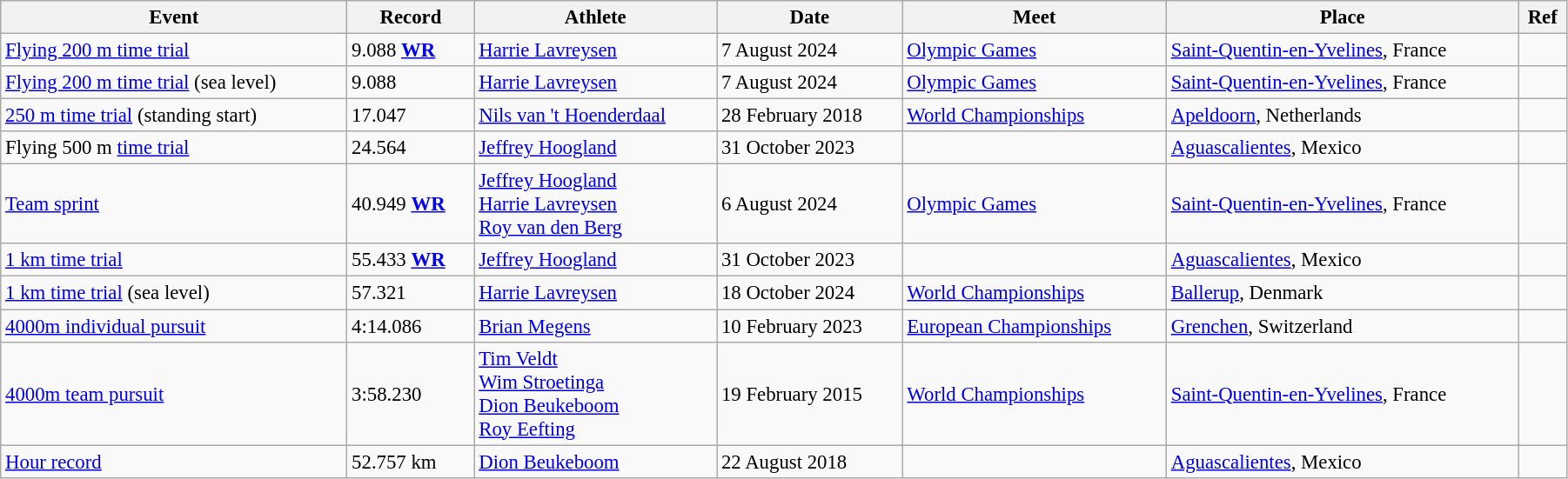<table class="wikitable" style="font-size:95%; width: 95%;">
<tr>
<th>Event</th>
<th>Record</th>
<th>Athlete</th>
<th>Date</th>
<th>Meet</th>
<th>Place</th>
<th>Ref</th>
</tr>
<tr>
<td><a href='#'>Flying 200 m time trial</a></td>
<td>9.088 <strong><a href='#'>WR</a></strong></td>
<td><a href='#'>Harrie Lavreysen</a></td>
<td>7 August 2024</td>
<td><a href='#'>Olympic Games</a></td>
<td><a href='#'>Saint-Quentin-en-Yvelines</a>, France</td>
<td></td>
</tr>
<tr>
<td><a href='#'>Flying 200 m time trial</a> (sea level)</td>
<td>9.088</td>
<td><a href='#'>Harrie Lavreysen</a></td>
<td>7 August 2024</td>
<td><a href='#'>Olympic Games</a></td>
<td><a href='#'>Saint-Quentin-en-Yvelines</a>, France</td>
<td></td>
</tr>
<tr>
<td><a href='#'>250 m time trial</a> (standing start)</td>
<td>17.047</td>
<td><a href='#'>Nils van 't Hoenderdaal</a></td>
<td>28 February 2018</td>
<td><a href='#'>World Championships</a></td>
<td><a href='#'>Apeldoorn</a>, Netherlands</td>
<td></td>
</tr>
<tr>
<td>Flying 500 m <a href='#'>time trial</a></td>
<td>24.564</td>
<td><a href='#'>Jeffrey Hoogland</a></td>
<td>31 October 2023</td>
<td></td>
<td><a href='#'>Aguascalientes</a>, Mexico</td>
<td></td>
</tr>
<tr>
<td><a href='#'>Team sprint</a></td>
<td>40.949 <strong><a href='#'>WR</a></strong></td>
<td><a href='#'>Jeffrey Hoogland</a><br><a href='#'>Harrie Lavreysen</a><br><a href='#'>Roy van den Berg</a></td>
<td>6 August 2024</td>
<td><a href='#'>Olympic Games</a></td>
<td><a href='#'>Saint-Quentin-en-Yvelines</a>, France</td>
<td></td>
</tr>
<tr>
<td><a href='#'>1 km time trial</a></td>
<td>55.433 <strong><a href='#'>WR</a></strong></td>
<td><a href='#'>Jeffrey Hoogland</a></td>
<td>31 October 2023</td>
<td></td>
<td><a href='#'>Aguascalientes</a>, Mexico</td>
<td></td>
</tr>
<tr>
<td><a href='#'>1 km time trial</a> (sea level)</td>
<td>57.321</td>
<td><a href='#'>Harrie Lavreysen</a></td>
<td>18 October 2024</td>
<td><a href='#'>World Championships</a></td>
<td><a href='#'>Ballerup</a>, Denmark</td>
<td></td>
</tr>
<tr>
<td><a href='#'>4000m individual pursuit</a></td>
<td>4:14.086</td>
<td><a href='#'>Brian Megens</a></td>
<td>10 February 2023</td>
<td><a href='#'>European Championships</a></td>
<td><a href='#'>Grenchen</a>, Switzerland</td>
<td></td>
</tr>
<tr>
<td><a href='#'>4000m team pursuit</a></td>
<td>3:58.230</td>
<td><a href='#'>Tim Veldt</a><br><a href='#'>Wim Stroetinga</a><br><a href='#'>Dion Beukeboom</a><br><a href='#'>Roy Eefting</a></td>
<td>19 February 2015</td>
<td><a href='#'>World Championships</a></td>
<td><a href='#'>Saint-Quentin-en-Yvelines</a>, France</td>
<td></td>
</tr>
<tr>
<td><a href='#'>Hour record</a></td>
<td>52.757 km</td>
<td><a href='#'>Dion Beukeboom</a></td>
<td>22 August 2018</td>
<td></td>
<td><a href='#'>Aguascalientes</a>, Mexico</td>
<td></td>
</tr>
</table>
